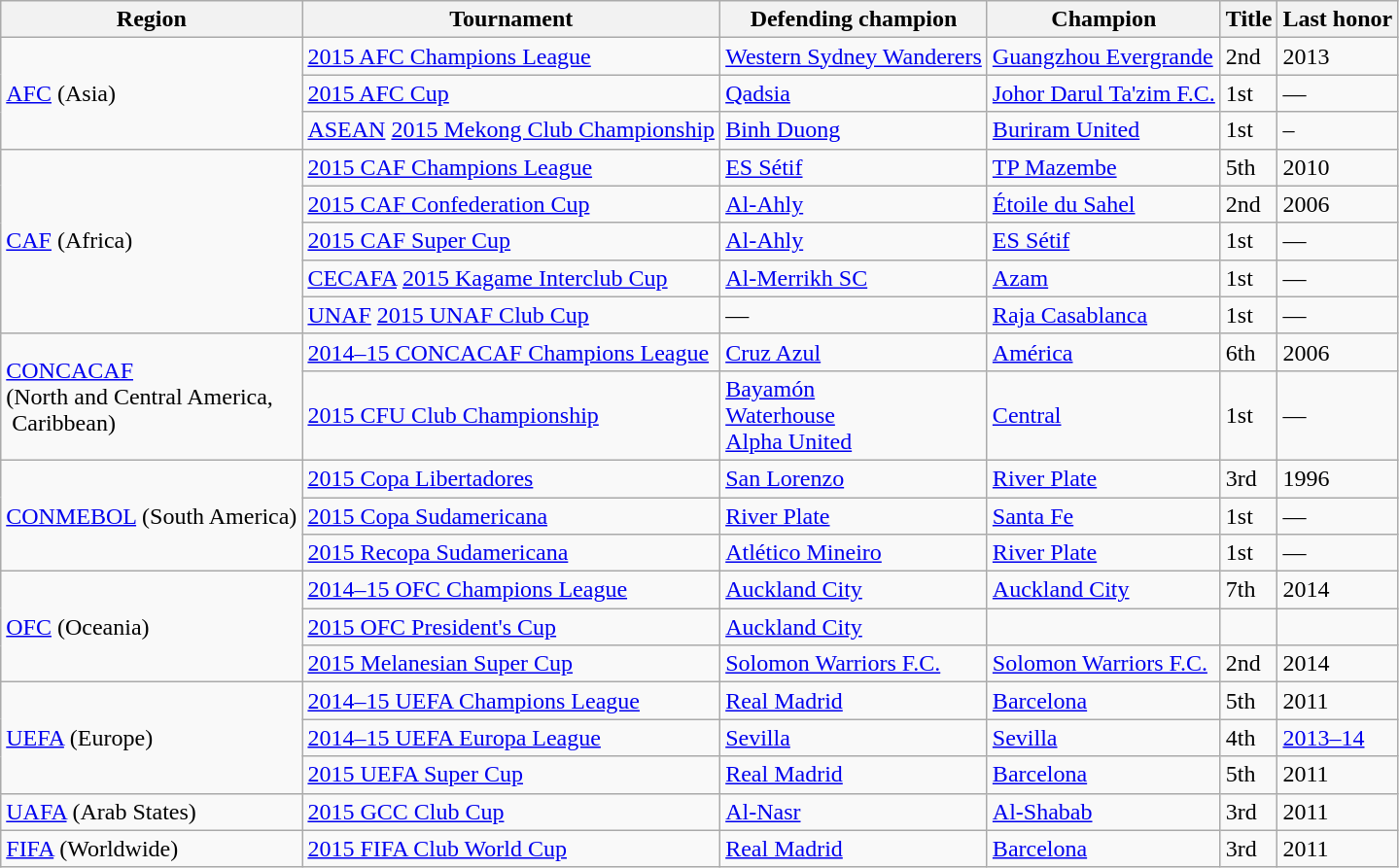<table class="wikitable">
<tr>
<th>Region</th>
<th>Tournament</th>
<th>Defending champion</th>
<th>Champion</th>
<th>Title</th>
<th>Last honor</th>
</tr>
<tr>
<td rowspan=3><a href='#'>AFC</a> (Asia)</td>
<td><a href='#'>2015 AFC Champions League</a></td>
<td> <a href='#'>Western Sydney Wanderers</a></td>
<td> <a href='#'>Guangzhou Evergrande</a></td>
<td>2nd</td>
<td>2013</td>
</tr>
<tr>
<td><a href='#'>2015 AFC Cup</a></td>
<td> <a href='#'>Qadsia</a></td>
<td> <a href='#'>Johor Darul Ta'zim F.C.</a></td>
<td>1st</td>
<td>—</td>
</tr>
<tr>
<td><a href='#'>ASEAN</a> <a href='#'>2015 Mekong Club Championship</a></td>
<td> <a href='#'>Binh Duong</a></td>
<td> <a href='#'>Buriram United</a></td>
<td>1st</td>
<td>–</td>
</tr>
<tr>
<td rowspan=5><a href='#'>CAF</a> (Africa)</td>
<td><a href='#'>2015 CAF Champions League</a></td>
<td> <a href='#'>ES Sétif</a></td>
<td> <a href='#'>TP Mazembe</a></td>
<td>5th</td>
<td>2010</td>
</tr>
<tr>
<td><a href='#'>2015 CAF Confederation Cup</a></td>
<td> <a href='#'>Al-Ahly</a></td>
<td> <a href='#'>Étoile du Sahel</a></td>
<td>2nd</td>
<td>2006</td>
</tr>
<tr>
<td><a href='#'>2015 CAF Super Cup</a></td>
<td> <a href='#'>Al-Ahly</a></td>
<td> <a href='#'>ES Sétif</a></td>
<td>1st</td>
<td>—</td>
</tr>
<tr>
<td><a href='#'>CECAFA</a> <a href='#'>2015 Kagame Interclub Cup</a></td>
<td> <a href='#'>Al-Merrikh SC</a></td>
<td> <a href='#'>Azam</a></td>
<td>1st</td>
<td>—</td>
</tr>
<tr>
<td><a href='#'>UNAF</a> <a href='#'>2015 UNAF Club Cup</a></td>
<td>—</td>
<td> <a href='#'>Raja Casablanca</a></td>
<td>1st</td>
<td>—</td>
</tr>
<tr>
<td rowspan=2><a href='#'>CONCACAF</a><br>(North and Central America,<br> Caribbean)</td>
<td><a href='#'>2014–15 CONCACAF Champions League</a></td>
<td> <a href='#'>Cruz Azul</a></td>
<td> <a href='#'>América</a></td>
<td>6th</td>
<td>2006</td>
</tr>
<tr>
<td><a href='#'>2015 CFU Club Championship</a></td>
<td> <a href='#'>Bayamón</a><br> <a href='#'>Waterhouse</a><br> <a href='#'>Alpha United</a></td>
<td> <a href='#'>Central</a></td>
<td>1st</td>
<td>—</td>
</tr>
<tr>
<td rowspan=3><a href='#'>CONMEBOL</a> (South America)</td>
<td><a href='#'>2015 Copa Libertadores</a></td>
<td> <a href='#'>San Lorenzo</a></td>
<td> <a href='#'>River Plate</a></td>
<td>3rd</td>
<td>1996</td>
</tr>
<tr>
<td><a href='#'>2015 Copa Sudamericana</a></td>
<td> <a href='#'>River Plate</a></td>
<td> <a href='#'>Santa Fe</a></td>
<td>1st</td>
<td>—</td>
</tr>
<tr>
<td><a href='#'>2015 Recopa Sudamericana</a></td>
<td> <a href='#'>Atlético Mineiro</a></td>
<td> <a href='#'>River Plate</a></td>
<td>1st</td>
<td>—</td>
</tr>
<tr>
<td rowspan=3><a href='#'>OFC</a> (Oceania)</td>
<td><a href='#'>2014–15 OFC Champions League</a></td>
<td> <a href='#'>Auckland City</a></td>
<td> <a href='#'>Auckland City</a></td>
<td>7th</td>
<td>2014</td>
</tr>
<tr>
<td><a href='#'>2015 OFC President's Cup</a></td>
<td> <a href='#'>Auckland City</a></td>
<td></td>
<td></td>
<td></td>
</tr>
<tr>
<td><a href='#'>2015 Melanesian Super Cup</a></td>
<td> <a href='#'>Solomon Warriors F.C.</a></td>
<td> <a href='#'>Solomon Warriors F.C.</a></td>
<td>2nd</td>
<td>2014</td>
</tr>
<tr>
<td rowspan=3><a href='#'>UEFA</a> (Europe)</td>
<td><a href='#'>2014–15 UEFA Champions League</a></td>
<td> <a href='#'>Real Madrid</a></td>
<td> <a href='#'>Barcelona</a></td>
<td>5th</td>
<td>2011</td>
</tr>
<tr>
<td><a href='#'>2014–15 UEFA Europa League</a></td>
<td> <a href='#'>Sevilla</a></td>
<td> <a href='#'>Sevilla</a></td>
<td>4th</td>
<td><a href='#'>2013–14</a></td>
</tr>
<tr>
<td><a href='#'>2015 UEFA Super Cup</a></td>
<td> <a href='#'>Real Madrid</a></td>
<td> <a href='#'>Barcelona</a></td>
<td>5th</td>
<td>2011</td>
</tr>
<tr>
<td><a href='#'>UAFA</a> (Arab States)</td>
<td><a href='#'>2015 GCC Club Cup</a></td>
<td> <a href='#'>Al-Nasr</a></td>
<td> <a href='#'>Al-Shabab</a></td>
<td>3rd</td>
<td>2011</td>
</tr>
<tr>
<td><a href='#'>FIFA</a> (Worldwide)</td>
<td><a href='#'>2015 FIFA Club World Cup</a></td>
<td> <a href='#'>Real Madrid</a></td>
<td> <a href='#'>Barcelona</a></td>
<td>3rd</td>
<td>2011</td>
</tr>
</table>
